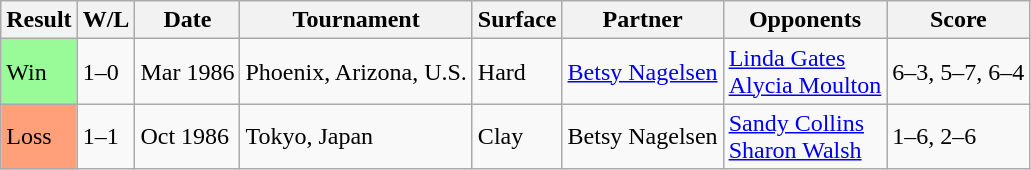<table class="sortable wikitable">
<tr>
<th>Result</th>
<th>W/L</th>
<th>Date</th>
<th>Tournament</th>
<th>Surface</th>
<th>Partner</th>
<th>Opponents</th>
<th>Score</th>
</tr>
<tr>
<td style="background:#98fb98;">Win</td>
<td>1–0</td>
<td>Mar 1986</td>
<td>Phoenix, Arizona, U.S.</td>
<td>Hard</td>
<td> <a href='#'>Betsy Nagelsen</a></td>
<td> <a href='#'>Linda Gates</a> <br>  <a href='#'>Alycia Moulton</a></td>
<td>6–3, 5–7, 6–4</td>
</tr>
<tr>
<td style="background:#ffa07a;">Loss</td>
<td>1–1</td>
<td>Oct 1986</td>
<td>Tokyo, Japan</td>
<td>Clay</td>
<td> Betsy Nagelsen</td>
<td> <a href='#'>Sandy Collins</a> <br>  <a href='#'>Sharon Walsh</a></td>
<td>1–6, 2–6</td>
</tr>
</table>
